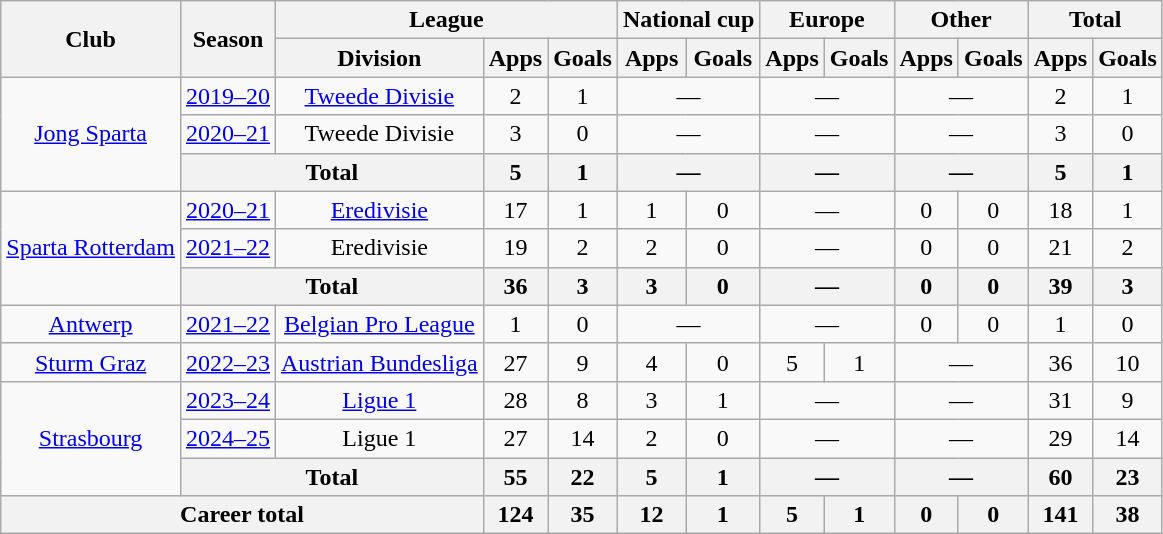<table class="wikitable" style="text-align:center">
<tr>
<th rowspan="2">Club</th>
<th rowspan="2">Season</th>
<th colspan="3">League</th>
<th colspan="2">National cup</th>
<th colspan="2">Europe</th>
<th colspan="2">Other</th>
<th colspan="2">Total</th>
</tr>
<tr>
<th>Division</th>
<th>Apps</th>
<th>Goals</th>
<th>Apps</th>
<th>Goals</th>
<th>Apps</th>
<th>Goals</th>
<th>Apps</th>
<th>Goals</th>
<th>Apps</th>
<th>Goals</th>
</tr>
<tr>
<td rowspan="3"><a href='#'>Jong Sparta</a></td>
<td><a href='#'>2019–20</a></td>
<td><a href='#'>Tweede Divisie</a></td>
<td>2</td>
<td>1</td>
<td colspan="2">—</td>
<td colspan="2">—</td>
<td colspan="2">—</td>
<td>2</td>
<td>1</td>
</tr>
<tr>
<td><a href='#'>2020–21</a></td>
<td>Tweede Divisie</td>
<td>3</td>
<td>0</td>
<td colspan="2">—</td>
<td colspan="2">—</td>
<td colspan="2">—</td>
<td>3</td>
<td>0</td>
</tr>
<tr>
<th colspan="2">Total</th>
<th>5</th>
<th>1</th>
<th colspan="2">—</th>
<th colspan="2">—</th>
<th colspan="2">—</th>
<th>5</th>
<th>1</th>
</tr>
<tr>
<td rowspan="3"><a href='#'>Sparta Rotterdam</a></td>
<td><a href='#'>2020–21</a></td>
<td><a href='#'>Eredivisie</a></td>
<td>17</td>
<td>1</td>
<td>1</td>
<td>0</td>
<td colspan="2">—</td>
<td>0</td>
<td>0</td>
<td>18</td>
<td>1</td>
</tr>
<tr>
<td><a href='#'>2021–22</a></td>
<td>Eredivisie</td>
<td>19</td>
<td>2</td>
<td>2</td>
<td>0</td>
<td colspan="2">—</td>
<td>0</td>
<td>0</td>
<td>21</td>
<td>2</td>
</tr>
<tr>
<th colspan="2">Total</th>
<th>36</th>
<th>3</th>
<th>3</th>
<th>0</th>
<th colspan="2">—</th>
<th>0</th>
<th>0</th>
<th>39</th>
<th>3</th>
</tr>
<tr>
<td><a href='#'>Antwerp</a></td>
<td><a href='#'>2021–22</a></td>
<td><a href='#'>Belgian Pro League</a></td>
<td>1</td>
<td>0</td>
<td colspan="2">—</td>
<td colspan="2">—</td>
<td>0</td>
<td>0</td>
<td>1</td>
<td>0</td>
</tr>
<tr>
<td><a href='#'>Sturm Graz</a></td>
<td><a href='#'>2022–23</a></td>
<td><a href='#'>Austrian Bundesliga</a></td>
<td>27</td>
<td>9</td>
<td>4</td>
<td>0</td>
<td>5</td>
<td>1</td>
<td colspan="2">—</td>
<td>36</td>
<td>10</td>
</tr>
<tr>
<td rowspan="3"><a href='#'>Strasbourg</a></td>
<td><a href='#'>2023–24</a></td>
<td><a href='#'>Ligue 1</a></td>
<td>28</td>
<td>8</td>
<td>3</td>
<td>1</td>
<td colspan="2">—</td>
<td colspan="2">—</td>
<td>31</td>
<td>9</td>
</tr>
<tr>
<td><a href='#'>2024–25</a></td>
<td>Ligue 1</td>
<td>27</td>
<td>14</td>
<td>2</td>
<td>0</td>
<td colspan="2">—</td>
<td colspan="2">—</td>
<td>29</td>
<td>14</td>
</tr>
<tr>
<th colspan="2">Total</th>
<th>55</th>
<th>22</th>
<th>5</th>
<th>1</th>
<th colspan="2">—</th>
<th colspan="2">—</th>
<th>60</th>
<th>23</th>
</tr>
<tr>
<th colspan="3">Career total</th>
<th>124</th>
<th>35</th>
<th>12</th>
<th>1</th>
<th>5</th>
<th>1</th>
<th>0</th>
<th>0</th>
<th>141</th>
<th>38</th>
</tr>
</table>
